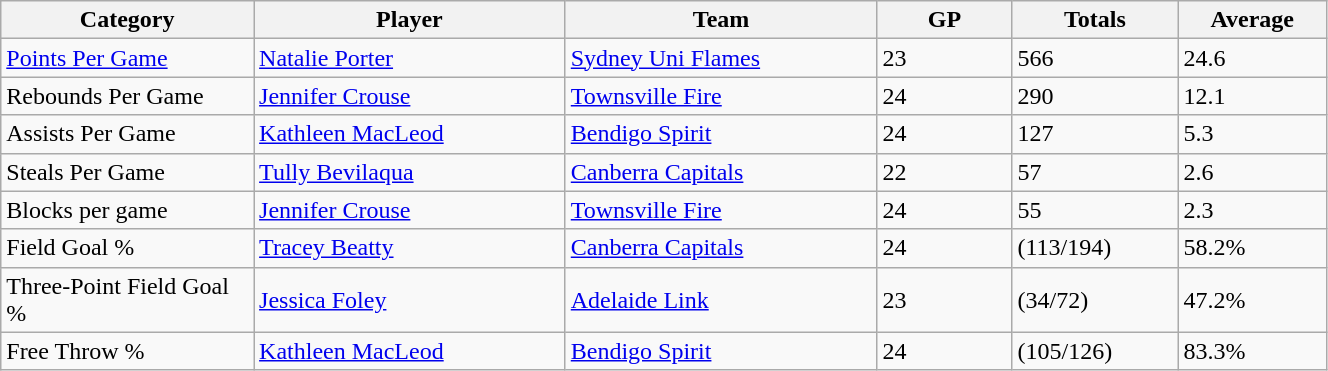<table class="wikitable" style="width: 70%">
<tr>
<th width=100>Category</th>
<th width=125>Player</th>
<th width=125>Team</th>
<th width=50>GP</th>
<th width=50>Totals</th>
<th width=50>Average</th>
</tr>
<tr>
<td><a href='#'>Points Per Game</a></td>
<td><a href='#'>Natalie Porter</a></td>
<td><a href='#'>Sydney Uni Flames</a></td>
<td>23</td>
<td>566</td>
<td>24.6</td>
</tr>
<tr>
<td>Rebounds Per Game</td>
<td><a href='#'>Jennifer Crouse</a></td>
<td><a href='#'>Townsville Fire</a></td>
<td>24</td>
<td>290</td>
<td>12.1</td>
</tr>
<tr>
<td>Assists Per Game</td>
<td><a href='#'>Kathleen MacLeod</a></td>
<td><a href='#'>Bendigo Spirit</a></td>
<td>24</td>
<td>127</td>
<td>5.3</td>
</tr>
<tr>
<td>Steals Per Game</td>
<td><a href='#'>Tully Bevilaqua</a></td>
<td><a href='#'>Canberra Capitals</a></td>
<td>22</td>
<td>57</td>
<td>2.6</td>
</tr>
<tr>
<td>Blocks per game</td>
<td><a href='#'>Jennifer Crouse</a></td>
<td><a href='#'>Townsville Fire</a></td>
<td>24</td>
<td>55</td>
<td>2.3</td>
</tr>
<tr>
<td>Field Goal %</td>
<td><a href='#'>Tracey Beatty</a></td>
<td><a href='#'>Canberra Capitals</a></td>
<td>24</td>
<td>(113/194)</td>
<td>58.2%</td>
</tr>
<tr>
<td>Three-Point Field Goal %</td>
<td><a href='#'>Jessica Foley</a></td>
<td><a href='#'>Adelaide Link</a></td>
<td>23</td>
<td>(34/72)</td>
<td>47.2%</td>
</tr>
<tr>
<td>Free Throw %</td>
<td><a href='#'>Kathleen MacLeod</a></td>
<td><a href='#'>Bendigo Spirit</a></td>
<td>24</td>
<td>(105/126)</td>
<td>83.3%</td>
</tr>
</table>
